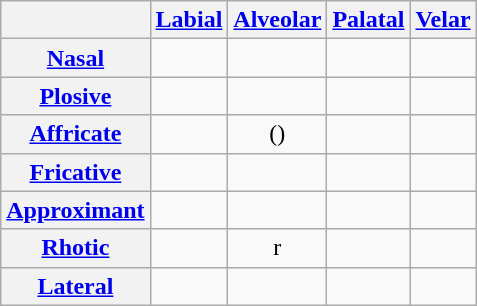<table class="wikitable">
<tr>
<th> </th>
<th><a href='#'>Labial</a></th>
<th><a href='#'>Alveolar</a></th>
<th><a href='#'>Palatal</a></th>
<th><a href='#'>Velar</a></th>
</tr>
<tr align=center>
<th><a href='#'>Nasal</a></th>
<td></td>
<td></td>
<td></td>
<td></td>
</tr>
<tr align=center>
<th><a href='#'>Plosive</a></th>
<td></td>
<td></td>
<td></td>
<td></td>
</tr>
<tr align=center>
<th><a href='#'>Affricate</a></th>
<td></td>
<td>()</td>
<td></td>
<td></td>
</tr>
<tr align=center>
<th><a href='#'>Fricative</a></th>
<td></td>
<td></td>
<td></td>
<td></td>
</tr>
<tr align=center>
<th><a href='#'>Approximant</a></th>
<td></td>
<td></td>
<td></td>
<td></td>
</tr>
<tr align=center>
<th><a href='#'>Rhotic</a></th>
<td></td>
<td>r</td>
<td></td>
<td></td>
</tr>
<tr align="center">
<th><a href='#'>Lateral</a></th>
<td></td>
<td></td>
<td></td>
<td></td>
</tr>
</table>
